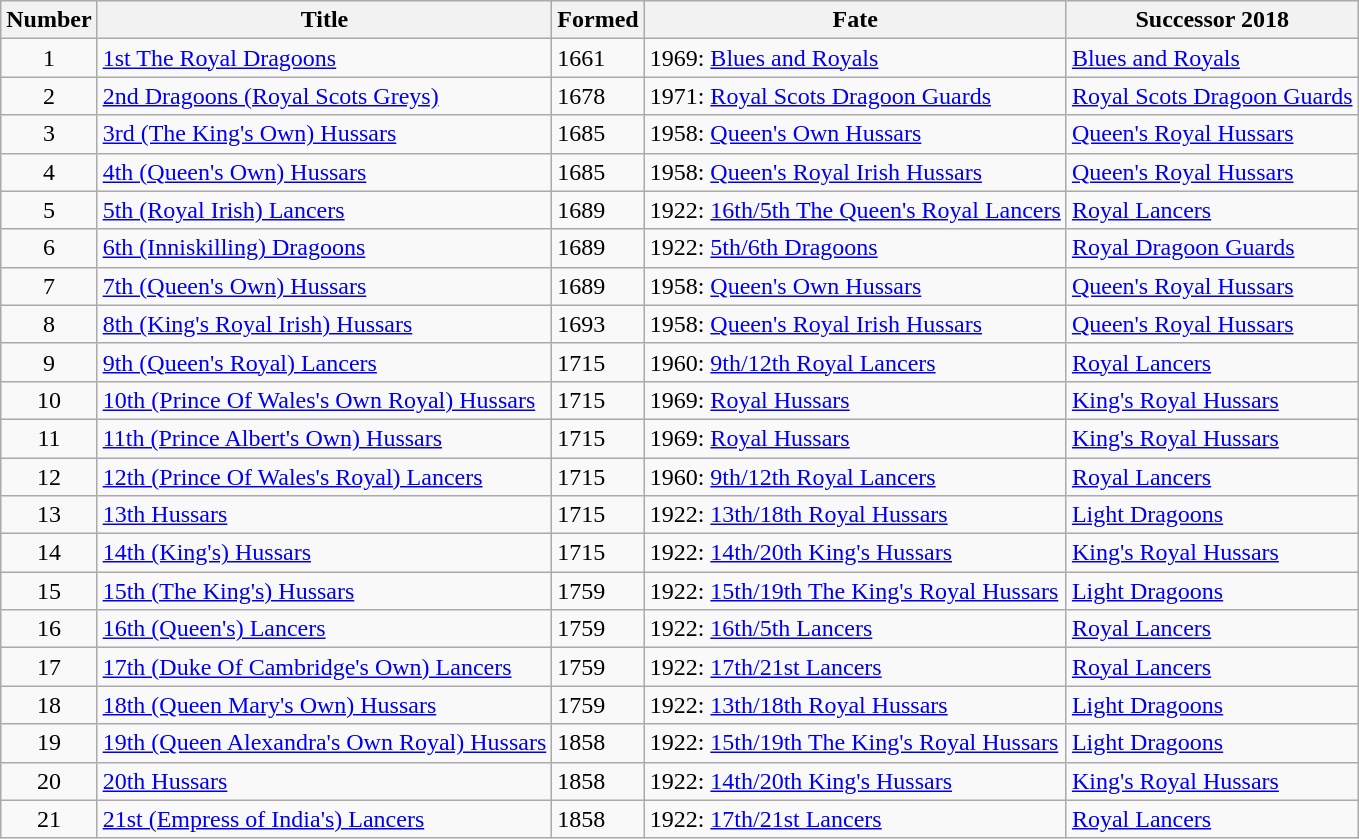<table class="wikitable">
<tr>
<th>Number</th>
<th>Title</th>
<th>Formed</th>
<th>Fate</th>
<th>Successor 2018</th>
</tr>
<tr>
<td align=center valign=middle>1</td>
<td><a href='#'>1st The Royal Dragoons</a></td>
<td>1661</td>
<td>1969: <a href='#'>Blues and Royals</a></td>
<td><a href='#'>Blues and Royals</a></td>
</tr>
<tr>
<td align=center valign=middle>2</td>
<td><a href='#'>2nd Dragoons (Royal Scots Greys)</a></td>
<td>1678</td>
<td>1971: <a href='#'>Royal Scots Dragoon Guards</a></td>
<td><a href='#'>Royal Scots Dragoon Guards</a></td>
</tr>
<tr>
<td align=center valign=middle>3</td>
<td><a href='#'>3rd (The King's Own) Hussars</a></td>
<td>1685</td>
<td>1958: <a href='#'>Queen's Own Hussars</a></td>
<td><a href='#'>Queen's Royal Hussars</a></td>
</tr>
<tr>
<td align=center valign=middle>4</td>
<td><a href='#'>4th (Queen's Own) Hussars</a></td>
<td>1685</td>
<td>1958: <a href='#'>Queen's Royal Irish Hussars</a></td>
<td><a href='#'>Queen's Royal Hussars</a></td>
</tr>
<tr>
<td align=center valign=middle>5</td>
<td><a href='#'>5th (Royal Irish) Lancers</a></td>
<td>1689</td>
<td>1922: <a href='#'>16th/5th The Queen's Royal Lancers</a></td>
<td><a href='#'>Royal Lancers</a></td>
</tr>
<tr>
<td align=center valign=middle>6</td>
<td><a href='#'>6th (Inniskilling) Dragoons</a></td>
<td>1689</td>
<td>1922: <a href='#'>5th/6th Dragoons</a></td>
<td><a href='#'>Royal Dragoon Guards</a></td>
</tr>
<tr>
<td align=center valign=middle>7</td>
<td><a href='#'>7th (Queen's Own) Hussars</a></td>
<td>1689</td>
<td>1958: <a href='#'>Queen's Own Hussars</a></td>
<td><a href='#'>Queen's Royal Hussars</a></td>
</tr>
<tr>
<td align=center valign=middle>8</td>
<td><a href='#'>8th (King's Royal Irish) Hussars</a></td>
<td>1693</td>
<td>1958: <a href='#'>Queen's Royal Irish Hussars</a></td>
<td><a href='#'>Queen's Royal Hussars</a></td>
</tr>
<tr>
<td align=center valign=middle>9</td>
<td><a href='#'>9th (Queen's Royal) Lancers</a></td>
<td>1715</td>
<td>1960: <a href='#'>9th/12th Royal Lancers</a></td>
<td><a href='#'>Royal Lancers</a></td>
</tr>
<tr>
<td align=center valign=middle>10</td>
<td><a href='#'>10th (Prince Of Wales's Own Royal) Hussars</a></td>
<td>1715</td>
<td>1969: <a href='#'>Royal Hussars</a></td>
<td><a href='#'>King's Royal Hussars</a></td>
</tr>
<tr>
<td align=center valign=middle>11</td>
<td><a href='#'>11th (Prince Albert's Own) Hussars</a></td>
<td>1715</td>
<td>1969: <a href='#'>Royal Hussars</a></td>
<td><a href='#'>King's Royal Hussars</a></td>
</tr>
<tr>
<td align=center valign=middle>12</td>
<td><a href='#'>12th (Prince Of Wales's Royal) Lancers</a></td>
<td>1715</td>
<td>1960: <a href='#'>9th/12th Royal Lancers</a></td>
<td><a href='#'>Royal Lancers</a></td>
</tr>
<tr>
<td align=center valign=middle>13</td>
<td><a href='#'>13th Hussars</a></td>
<td>1715</td>
<td>1922: <a href='#'>13th/18th Royal Hussars</a></td>
<td><a href='#'>Light Dragoons</a></td>
</tr>
<tr>
<td align=center valign=middle>14</td>
<td><a href='#'>14th (King's) Hussars</a></td>
<td>1715</td>
<td>1922: <a href='#'>14th/20th King's Hussars</a></td>
<td><a href='#'>King's Royal Hussars</a></td>
</tr>
<tr>
<td align=center valign=middle>15</td>
<td><a href='#'>15th (The King's) Hussars</a></td>
<td>1759</td>
<td>1922: <a href='#'>15th/19th The King's Royal Hussars</a></td>
<td><a href='#'>Light Dragoons</a></td>
</tr>
<tr>
<td align=center valign=middle>16</td>
<td><a href='#'>16th (Queen's) Lancers</a></td>
<td>1759</td>
<td>1922: <a href='#'>16th/5th Lancers</a></td>
<td><a href='#'>Royal Lancers</a></td>
</tr>
<tr>
<td align=center valign=middle>17</td>
<td><a href='#'>17th (Duke Of Cambridge's Own) Lancers</a></td>
<td>1759</td>
<td>1922: <a href='#'>17th/21st Lancers</a></td>
<td><a href='#'>Royal Lancers</a></td>
</tr>
<tr>
<td align=center valign=middle>18</td>
<td><a href='#'>18th (Queen Mary's Own) Hussars</a></td>
<td>1759</td>
<td>1922: <a href='#'>13th/18th Royal Hussars</a></td>
<td><a href='#'>Light Dragoons</a></td>
</tr>
<tr>
<td align=center valign=middle>19</td>
<td><a href='#'>19th (Queen Alexandra's Own Royal) Hussars</a></td>
<td>1858</td>
<td>1922: <a href='#'>15th/19th The King's Royal Hussars</a></td>
<td><a href='#'>Light Dragoons</a></td>
</tr>
<tr>
<td align=center valign=middle>20</td>
<td><a href='#'>20th Hussars</a></td>
<td>1858</td>
<td>1922: <a href='#'>14th/20th King's Hussars</a></td>
<td><a href='#'>King's Royal Hussars</a></td>
</tr>
<tr>
<td align=center valign=middle>21</td>
<td><a href='#'>21st (Empress of India's) Lancers</a></td>
<td>1858</td>
<td>1922: <a href='#'>17th/21st Lancers</a></td>
<td><a href='#'>Royal Lancers</a></td>
</tr>
</table>
